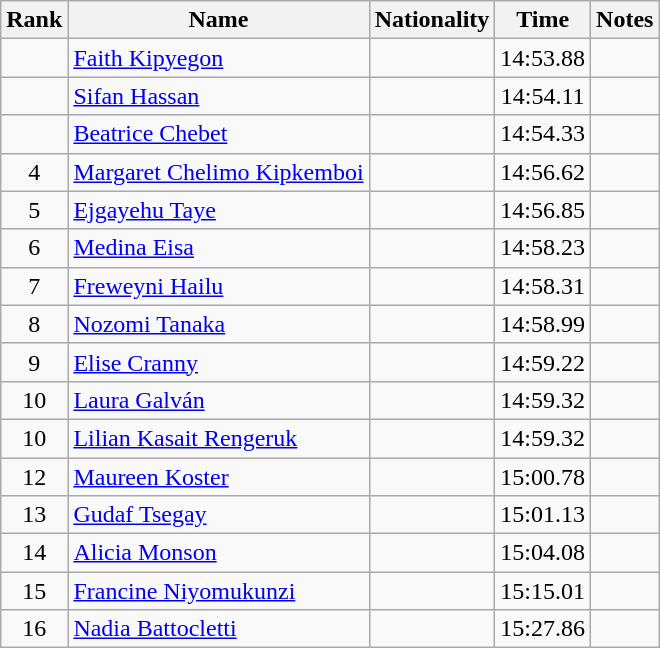<table class="wikitable sortable" style="text-align:center">
<tr>
<th>Rank</th>
<th>Name</th>
<th>Nationality</th>
<th>Time</th>
<th>Notes</th>
</tr>
<tr>
<td></td>
<td align="left"><a href='#'>Faith Kipyegon</a></td>
<td align="left"></td>
<td>14:53.88</td>
<td></td>
</tr>
<tr>
<td></td>
<td align="left"><a href='#'>Sifan Hassan</a></td>
<td align="left"></td>
<td>14:54.11</td>
<td></td>
</tr>
<tr>
<td></td>
<td align="left"><a href='#'>Beatrice Chebet</a></td>
<td align="left"></td>
<td>14:54.33</td>
<td></td>
</tr>
<tr>
<td>4</td>
<td align="left"><a href='#'>Margaret Chelimo Kipkemboi</a></td>
<td align="left"></td>
<td>14:56.62</td>
<td></td>
</tr>
<tr>
<td>5</td>
<td align="left"><a href='#'>Ejgayehu Taye</a></td>
<td align="left"></td>
<td>14:56.85</td>
<td></td>
</tr>
<tr>
<td>6</td>
<td align="left"><a href='#'>Medina Eisa</a></td>
<td align="left"></td>
<td>14:58.23</td>
<td></td>
</tr>
<tr>
<td>7</td>
<td align=left><a href='#'>Freweyni Hailu</a></td>
<td align="left"></td>
<td>14:58.31</td>
<td></td>
</tr>
<tr>
<td>8</td>
<td align="left"><a href='#'>Nozomi Tanaka</a></td>
<td align="left"></td>
<td>14:58.99</td>
<td></td>
</tr>
<tr>
<td>9</td>
<td align="left"><a href='#'>Elise Cranny</a></td>
<td align="left"></td>
<td>14:59.22</td>
<td></td>
</tr>
<tr>
<td>10</td>
<td align=left><a href='#'>Laura Galván</a></td>
<td align="left"></td>
<td>14:59.32</td>
<td></td>
</tr>
<tr>
<td>10</td>
<td align="left"><a href='#'>Lilian Kasait Rengeruk</a></td>
<td align="left"></td>
<td>14:59.32</td>
<td></td>
</tr>
<tr>
<td>12</td>
<td align="left"><a href='#'>Maureen Koster</a></td>
<td align="left"></td>
<td>15:00.78</td>
<td></td>
</tr>
<tr>
<td>13</td>
<td align="left"><a href='#'>Gudaf Tsegay</a></td>
<td align="left"></td>
<td>15:01.13</td>
<td></td>
</tr>
<tr>
<td>14</td>
<td align="left"><a href='#'>Alicia Monson</a></td>
<td align="left"></td>
<td>15:04.08</td>
<td></td>
</tr>
<tr>
<td>15</td>
<td align="left"><a href='#'>Francine Niyomukunzi</a></td>
<td align="left"></td>
<td>15:15.01</td>
<td></td>
</tr>
<tr>
<td>16</td>
<td align="left"><a href='#'>Nadia Battocletti</a></td>
<td align="left"></td>
<td>15:27.86</td>
<td></td>
</tr>
</table>
